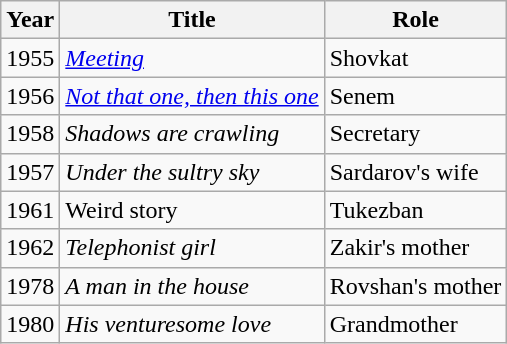<table class="wikitable sortable">
<tr>
<th>Year</th>
<th>Title</th>
<th>Role</th>
</tr>
<tr>
<td>1955</td>
<td><em><a href='#'>Meeting</a></em></td>
<td>Shovkat</td>
</tr>
<tr>
<td>1956</td>
<td><em><a href='#'>Not that one, then this one</a></em></td>
<td>Senem</td>
</tr>
<tr>
<td>1958</td>
<td><em>Shadows are crawling</em></td>
<td>Secretary</td>
</tr>
<tr>
<td>1957</td>
<td><em>Under the sultry sky</em></td>
<td>Sardarov's wife</td>
</tr>
<tr>
<td>1961</td>
<td>Weird story</td>
<td>Tukezban</td>
</tr>
<tr>
<td>1962</td>
<td><em>Telephonist girl</em></td>
<td>Zakir's mother</td>
</tr>
<tr>
<td>1978</td>
<td><em>A man in the house</em></td>
<td>Rovshan's mother</td>
</tr>
<tr>
<td>1980</td>
<td><em>His venturesome love</em></td>
<td>Grandmother</td>
</tr>
</table>
